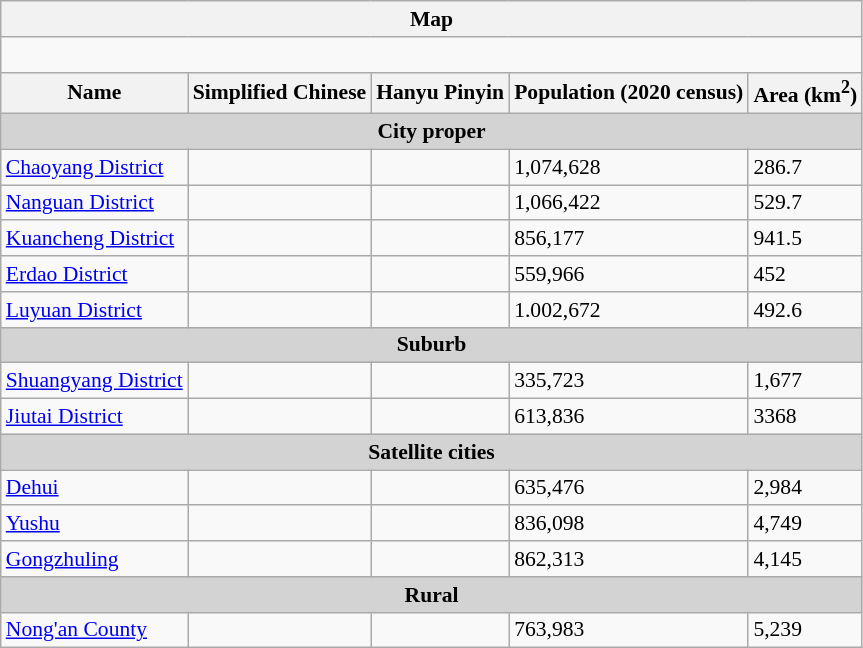<table class="wikitable" style="font-size:90%;" align=center>
<tr>
<th colspan="5">Map</th>
</tr>
<tr>
<td colspan="5"><div><br>












</div></td>
</tr>
<tr>
<th>Name</th>
<th>Simplified Chinese</th>
<th>Hanyu Pinyin</th>
<th>Population (2020 census)</th>
<th>Area (km<sup>2</sup>)</th>
</tr>
<tr>
<td align="center" bgcolor="#d3d3d3" colspan="10"><strong>City proper</strong></td>
</tr>
<tr>
<td><a href='#'>Chaoyang District</a></td>
<td></td>
<td></td>
<td>1,074,628</td>
<td>286.7</td>
</tr>
<tr>
<td><a href='#'>Nanguan District</a></td>
<td></td>
<td></td>
<td>1,066,422</td>
<td>529.7</td>
</tr>
<tr>
<td><a href='#'>Kuancheng District</a></td>
<td></td>
<td></td>
<td>856,177</td>
<td>941.5</td>
</tr>
<tr>
<td><a href='#'>Erdao District</a></td>
<td></td>
<td></td>
<td>559,966</td>
<td>452</td>
</tr>
<tr>
<td><a href='#'>Luyuan District</a></td>
<td></td>
<td></td>
<td>1.002,672</td>
<td>492.6</td>
</tr>
<tr>
<td align="center" bgcolor="#d3d3d3" colspan="7"><strong>Suburb</strong></td>
</tr>
<tr>
<td><a href='#'>Shuangyang District</a></td>
<td></td>
<td></td>
<td>335,723</td>
<td>1,677</td>
</tr>
<tr>
<td><a href='#'>Jiutai District</a></td>
<td></td>
<td></td>
<td>613,836</td>
<td>3368</td>
</tr>
<tr>
<td align="center" bgcolor="#d3d3d3" colspan="7"><strong>Satellite cities</strong></td>
</tr>
<tr>
<td><a href='#'>Dehui</a></td>
<td></td>
<td></td>
<td>635,476</td>
<td>2,984</td>
</tr>
<tr>
<td><a href='#'>Yushu</a></td>
<td></td>
<td></td>
<td>836,098</td>
<td>4,749</td>
</tr>
<tr>
<td><a href='#'>Gongzhuling</a></td>
<td></td>
<td></td>
<td>862,313</td>
<td>4,145</td>
</tr>
<tr>
<td align="center" bgcolor="#d3d3d3" colspan="7"><strong>Rural</strong></td>
</tr>
<tr>
<td><a href='#'>Nong'an County</a></td>
<td></td>
<td></td>
<td>763,983</td>
<td>5,239</td>
</tr>
</table>
